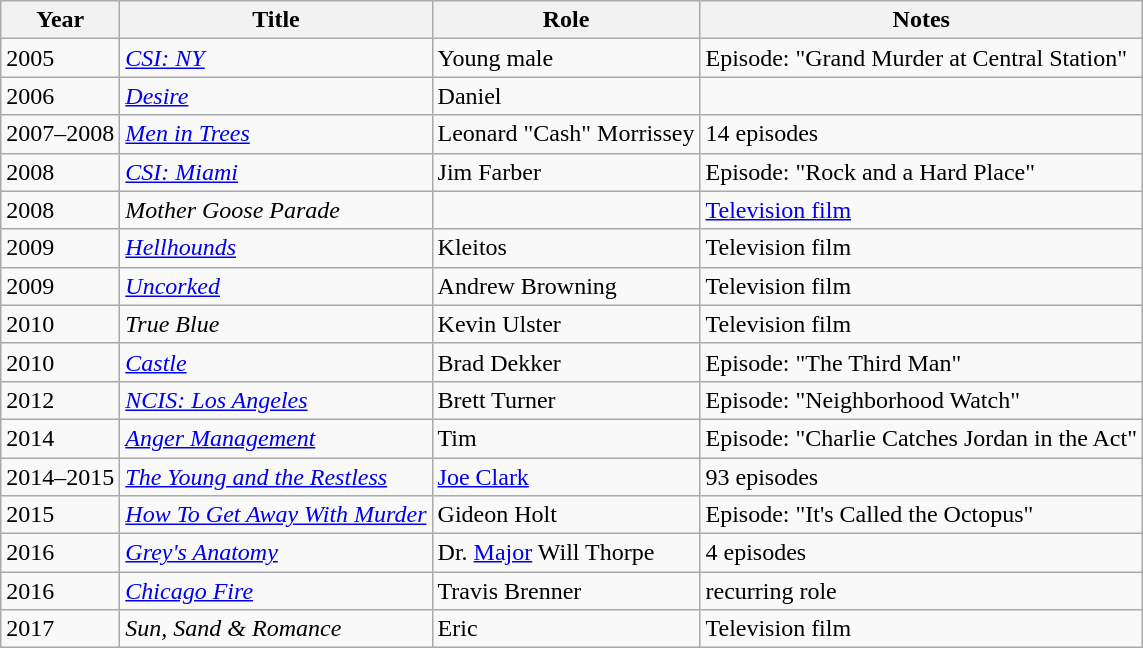<table class = "wikitable sortable">
<tr>
<th>Year</th>
<th>Title</th>
<th>Role</th>
<th class = "unsortable">Notes</th>
</tr>
<tr>
<td>2005</td>
<td><em><a href='#'>CSI: NY</a></em></td>
<td>Young male</td>
<td>Episode: "Grand Murder at Central Station"</td>
</tr>
<tr>
<td>2006</td>
<td><em><a href='#'>Desire</a></em></td>
<td>Daniel</td>
<td></td>
</tr>
<tr>
<td>2007–2008</td>
<td><em><a href='#'>Men in Trees</a></em></td>
<td>Leonard "Cash" Morrissey</td>
<td>14 episodes</td>
</tr>
<tr>
<td>2008</td>
<td><em><a href='#'>CSI: Miami</a></em></td>
<td>Jim Farber</td>
<td>Episode: "Rock and a Hard Place"</td>
</tr>
<tr>
<td>2008</td>
<td><em>Mother Goose Parade</em></td>
<td></td>
<td><a href='#'>Television film</a></td>
</tr>
<tr>
<td>2009</td>
<td><em><a href='#'>Hellhounds</a></em></td>
<td>Kleitos</td>
<td>Television film</td>
</tr>
<tr>
<td>2009</td>
<td><em><a href='#'>Uncorked</a></em></td>
<td>Andrew Browning</td>
<td>Television film</td>
</tr>
<tr>
<td>2010</td>
<td><em>True Blue</em></td>
<td>Kevin Ulster</td>
<td>Television film</td>
</tr>
<tr>
<td>2010</td>
<td><em><a href='#'>Castle</a></em></td>
<td>Brad Dekker</td>
<td>Episode: "The Third Man"</td>
</tr>
<tr>
<td>2012</td>
<td><em><a href='#'>NCIS: Los Angeles</a></em></td>
<td>Brett Turner</td>
<td>Episode: "Neighborhood Watch"</td>
</tr>
<tr>
<td>2014</td>
<td><em><a href='#'>Anger Management</a></em></td>
<td>Tim</td>
<td>Episode: "Charlie Catches Jordan in the Act"</td>
</tr>
<tr>
<td>2014–2015</td>
<td><em><a href='#'>The Young and the Restless</a></em></td>
<td><a href='#'>Joe Clark</a></td>
<td>93 episodes</td>
</tr>
<tr>
<td>2015</td>
<td><em><a href='#'>How To Get Away With Murder</a></em></td>
<td>Gideon Holt</td>
<td>Episode: "It's Called the Octopus"</td>
</tr>
<tr>
<td>2016</td>
<td><em><a href='#'>Grey's Anatomy</a></em></td>
<td>Dr. <a href='#'>Major</a> Will Thorpe</td>
<td>4 episodes</td>
</tr>
<tr>
<td>2016</td>
<td><em><a href='#'>Chicago Fire</a></em></td>
<td>Travis Brenner</td>
<td>recurring role</td>
</tr>
<tr>
<td>2017</td>
<td><em>Sun, Sand & Romance</em></td>
<td>Eric</td>
<td>Television film</td>
</tr>
</table>
